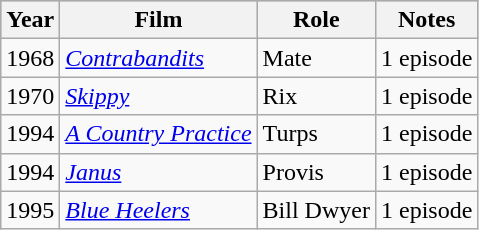<table class="wikitable" border="1"; collapse: collapse; font-size: 95%;">
<tr bgcolor="#B0C4DE" align="center">
<th>Year</th>
<th>Film</th>
<th>Role</th>
<th>Notes</th>
</tr>
<tr>
<td>1968</td>
<td><em><a href='#'>Contrabandits</a></em></td>
<td>Mate</td>
<td>1 episode</td>
</tr>
<tr>
<td>1970</td>
<td><em><a href='#'>Skippy</a></em></td>
<td>Rix</td>
<td>1 episode</td>
</tr>
<tr>
<td>1994</td>
<td><em><a href='#'>A Country Practice</a></em></td>
<td>Turps</td>
<td>1 episode</td>
</tr>
<tr>
<td>1994</td>
<td><em><a href='#'>Janus</a></em></td>
<td>Provis</td>
<td>1 episode</td>
</tr>
<tr>
<td>1995</td>
<td><em><a href='#'>Blue Heelers</a></em></td>
<td>Bill Dwyer</td>
<td>1 episode</td>
</tr>
</table>
